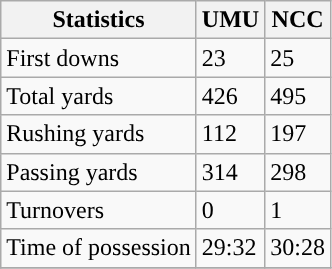<table class="wikitable">
<tr>
<th>Statistics</th>
<th>UMU</th>
<th>NCC</th>
</tr>
<tr>
<td>First downs</td>
<td>23</td>
<td>25</td>
</tr>
<tr>
<td>Total yards</td>
<td>426</td>
<td>495</td>
</tr>
<tr>
<td>Rushing yards</td>
<td>112</td>
<td>197</td>
</tr>
<tr>
<td>Passing yards</td>
<td>314</td>
<td>298</td>
</tr>
<tr>
<td>Turnovers</td>
<td>0</td>
<td>1</td>
</tr>
<tr>
<td>Time of possession</td>
<td>29:32</td>
<td>30:28</td>
</tr>
<tr>
</tr>
</table>
